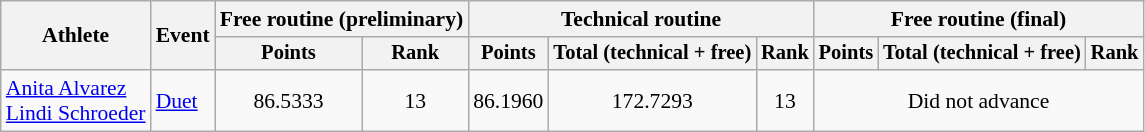<table class=wikitable style="font-size:90%">
<tr>
<th rowspan=2>Athlete</th>
<th rowspan=2>Event</th>
<th colspan=2>Free routine (preliminary)</th>
<th colspan=3>Technical routine</th>
<th colspan=3>Free routine (final)</th>
</tr>
<tr style=font-size:95%>
<th>Points</th>
<th>Rank</th>
<th>Points</th>
<th>Total (technical + free)</th>
<th>Rank</th>
<th>Points</th>
<th>Total (technical + free)</th>
<th>Rank</th>
</tr>
<tr align=center>
<td align=left><a href='#'>Anita Alvarez</a><br><a href='#'>Lindi Schroeder</a></td>
<td align=left><a href='#'>Duet</a></td>
<td>86.5333</td>
<td>13</td>
<td>86.1960</td>
<td>172.7293</td>
<td>13</td>
<td colspan="3">Did not advance</td>
</tr>
</table>
